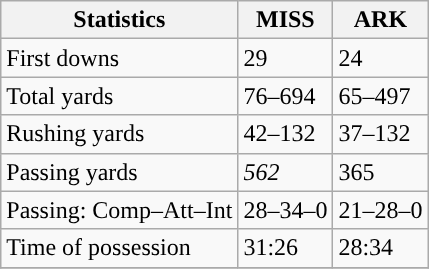<table class="wikitable" style="float: left;">
<tr>
<th>Statistics</th>
<th>MISS</th>
<th>ARK</th>
</tr>
<tr>
<td>First downs</td>
<td>29</td>
<td>24</td>
</tr>
<tr>
<td>Total yards</td>
<td>76–694</td>
<td>65–497</td>
</tr>
<tr>
<td>Rushing yards</td>
<td>42–132</td>
<td>37–132</td>
</tr>
<tr>
<td>Passing yards</td>
<td><em>562</em></td>
<td>365</td>
</tr>
<tr>
<td>Passing: Comp–Att–Int</td>
<td>28–34–0</td>
<td>21–28–0</td>
</tr>
<tr>
<td>Time of possession</td>
<td>31:26</td>
<td>28:34</td>
</tr>
<tr>
</tr>
</table>
